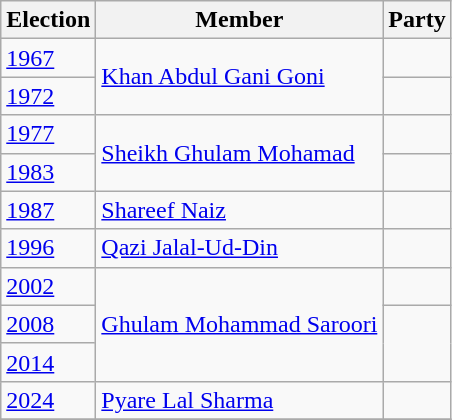<table class="wikitable sortable">
<tr>
<th>Election</th>
<th>Member</th>
<th colspan="2">Party</th>
</tr>
<tr>
<td><a href='#'>1967</a></td>
<td rowspan=2><a href='#'>Khan Abdul Gani Goni</a></td>
<td></td>
</tr>
<tr>
<td><a href='#'>1972</a></td>
<td></td>
</tr>
<tr>
<td><a href='#'>1977</a></td>
<td rowspan=2><a href='#'>Sheikh Ghulam Mohamad</a></td>
<td></td>
</tr>
<tr>
<td><a href='#'>1983</a></td>
</tr>
<tr>
<td><a href='#'>1987</a></td>
<td><a href='#'>Shareef Naiz</a></td>
<td></td>
</tr>
<tr>
<td><a href='#'>1996</a></td>
<td><a href='#'>Qazi Jalal-Ud-Din</a></td>
</tr>
<tr>
<td><a href='#'>2002</a></td>
<td rowspan=3><a href='#'>Ghulam Mohammad Saroori</a></td>
<td></td>
</tr>
<tr>
<td><a href='#'>2008</a></td>
</tr>
<tr>
<td><a href='#'>2014</a></td>
</tr>
<tr>
<td><a href='#'>2024</a></td>
<td><a href='#'>Pyare Lal Sharma</a></td>
<td></td>
</tr>
<tr>
</tr>
</table>
